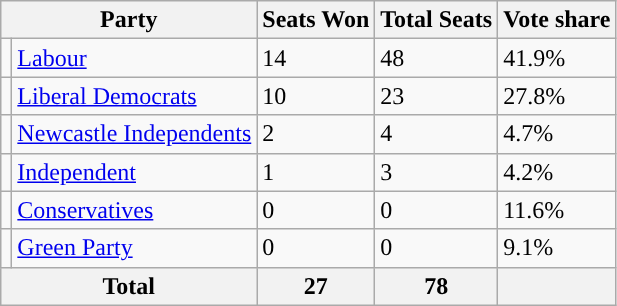<table class="wikitable sortable">
<tr>
<th colspan="2" scope="col">Party</th>
<th scope="col">Seats Won</th>
<th>Total Seats</th>
<th scope="col">Vote share</th>
</tr>
<tr>
<td style="color:inherit;background-color: "></td>
<td scope="row"><a href='#'>Labour</a></td>
<td>14</td>
<td>48</td>
<td>41.9%</td>
</tr>
<tr>
<td style="color:inherit;background-color: "></td>
<td scope="row"><a href='#'>Liberal Democrats</a></td>
<td>10</td>
<td>23</td>
<td>27.8%</td>
</tr>
<tr>
<td style="color:inherit;background-color: "></td>
<td scope="row"><a href='#'>Newcastle Independents</a></td>
<td>2</td>
<td>4</td>
<td>4.7%</td>
</tr>
<tr>
<td style="color:inherit;background-color: "></td>
<td scope="row"><a href='#'>Independent</a></td>
<td>1</td>
<td>3</td>
<td>4.2%</td>
</tr>
<tr>
<td style="color:inherit;background-color: "></td>
<td scope="row"><a href='#'>Conservatives</a></td>
<td>0</td>
<td>0</td>
<td>11.6%</td>
</tr>
<tr>
<td style="color:inherit;background-color: "></td>
<td scope="row"><a href='#'>Green Party</a></td>
<td>0</td>
<td>0</td>
<td>9.1%</td>
</tr>
<tr>
<th colspan="2">Total</th>
<th>27</th>
<th>78</th>
<th></th>
</tr>
</table>
